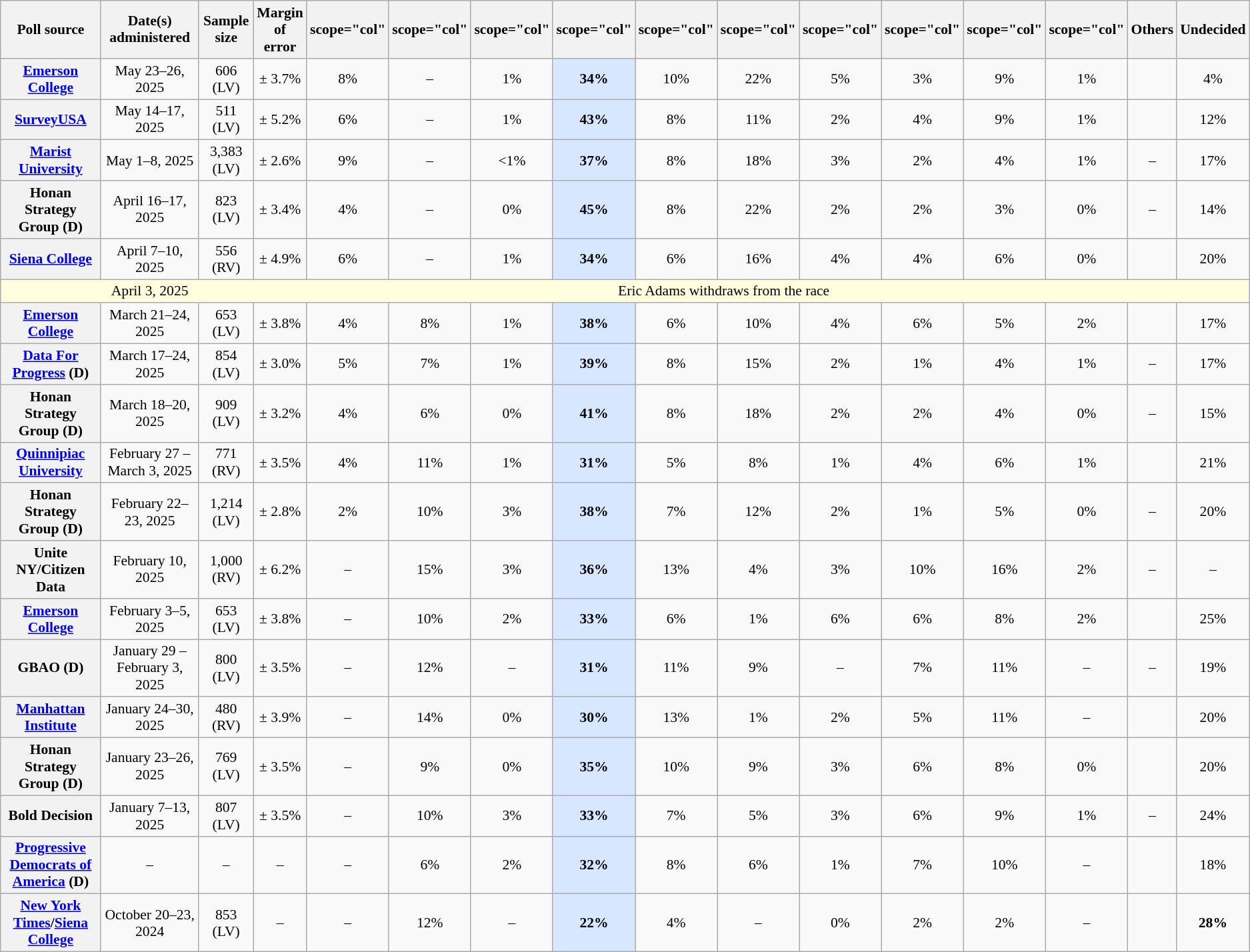<table class="wikitable plainrowheaders mw-collapsible mw-collapsed sticky-header" style="text-align:center; font-size:90%;">
<tr>
<th scope="col">Poll source</th>
<th scope="col">Date(s)<br>administered</th>
<th scope="col">Sample<br>size</th>
<th scope="col">Margin<br>of error</th>
<th>scope="col" </th>
<th>scope="col" </th>
<th>scope="col" </th>
<th>scope="col" </th>
<th>scope="col" </th>
<th>scope="col" </th>
<th>scope="col" </th>
<th>scope="col" </th>
<th>scope="col" </th>
<th>scope="col" </th>
<th scope="col">Others</th>
<th scope="col">Undecided</th>
</tr>
<tr>
<th scope="row"><a href='#'>Emerson College</a></th>
<td>May 23–26, 2025</td>
<td>606 (LV)</td>
<td>± 3.7%</td>
<td>8%</td>
<td>–</td>
<td>1%</td>
<td style="background:#d7e7ff"><strong>34%</strong></td>
<td>10%</td>
<td>22%</td>
<td>5%</td>
<td>3%</td>
<td>9%</td>
<td>1%</td>
<td></td>
<td>4%</td>
</tr>
<tr>
<th scope="row"><a href='#'>SurveyUSA</a></th>
<td>May 14–17, 2025</td>
<td>511 (LV)</td>
<td>± 5.2%</td>
<td>6%</td>
<td>–</td>
<td>1%</td>
<td style="background:#d7e7ff"><strong>43%</strong></td>
<td>8%</td>
<td>11%</td>
<td>2%</td>
<td>4%</td>
<td>9%</td>
<td>1%</td>
<td></td>
<td>12%</td>
</tr>
<tr>
<th scope="row"><a href='#'>Marist University</a></th>
<td>May 1–8, 2025</td>
<td>3,383 (LV)</td>
<td>± 2.6%</td>
<td>9%</td>
<td>–</td>
<td><1%</td>
<td style="background:#d7e7ff"><strong>37%</strong></td>
<td>8%</td>
<td>18%</td>
<td>3%</td>
<td>2%</td>
<td>4%</td>
<td>1%</td>
<td>–</td>
<td>17%</td>
</tr>
<tr>
<th scope="row">Honan Strategy Group (D)</th>
<td>April 16–17, 2025</td>
<td>823 (LV)</td>
<td>± 3.4%</td>
<td>4%</td>
<td>–</td>
<td>0%</td>
<td style="background:#d7e7ff"><strong>45%</strong></td>
<td>8%</td>
<td>22%</td>
<td>2%</td>
<td>2%</td>
<td>3%</td>
<td>0%</td>
<td>–</td>
<td>14%</td>
</tr>
<tr>
<th scope="row"><a href='#'>Siena College</a></th>
<td>April 7–10, 2025</td>
<td>556 (RV)</td>
<td>± 4.9%</td>
<td>6%</td>
<td>–</td>
<td>1%</td>
<td style="background:#d7e7ff"><strong>34%</strong></td>
<td>6%</td>
<td>16%</td>
<td>4%</td>
<td>4%</td>
<td>6%</td>
<td>0%</td>
<td></td>
<td>20%</td>
</tr>
<tr style="background:lightyellow;">
<td style="border-right-style:hidden; background:lightyellow;"></td>
<td style="border-right-style:hidden; ">April 3, 2025</td>
<td colspan="17">Eric Adams withdraws from the race</td>
</tr>
<tr>
<th scope="row"><a href='#'>Emerson College</a></th>
<td>March 21–24, 2025</td>
<td>653 (LV)</td>
<td>± 3.8%</td>
<td>4%</td>
<td>8%</td>
<td>1%</td>
<td style="background:#d7e7ff"><strong>38%</strong></td>
<td>6%</td>
<td>10%</td>
<td>4%</td>
<td>6%</td>
<td>5%</td>
<td>2%</td>
<td></td>
<td>17%</td>
</tr>
<tr>
<th scope="row"><a href='#'>Data For Progress</a> (D)</th>
<td>March 17–24, 2025</td>
<td>854 (LV)</td>
<td>± 3.0%</td>
<td>5%</td>
<td>7%</td>
<td>1%</td>
<td style="background:#d7e7ff"><strong>39%</strong></td>
<td>8%</td>
<td>15%</td>
<td>2%</td>
<td>1%</td>
<td>4%</td>
<td>1%</td>
<td>–</td>
<td>17%</td>
</tr>
<tr>
<th scope="row">Honan Strategy Group (D)</th>
<td>March 18–20, 2025</td>
<td>909 (LV)</td>
<td>± 3.2%</td>
<td>4%</td>
<td>6%</td>
<td>0%</td>
<td style="background:#d7e7ff"><strong>41%</strong></td>
<td>8%</td>
<td>18%</td>
<td>2%</td>
<td>2%</td>
<td>4%</td>
<td>0%</td>
<td>–</td>
<td>15%</td>
</tr>
<tr>
<th scope="row"><a href='#'>Quinnipiac University</a></th>
<td>February 27 – March 3, 2025</td>
<td>771 (RV)</td>
<td>± 3.5%</td>
<td>4%</td>
<td>11%</td>
<td>1%</td>
<td style="background:#d7e7ff"><strong>31%</strong></td>
<td>5%</td>
<td>8%</td>
<td>1%</td>
<td>4%</td>
<td>6%</td>
<td>1%</td>
<td></td>
<td>21%</td>
</tr>
<tr>
<th scope="row">Honan Strategy Group (D)</th>
<td>February 22–23, 2025</td>
<td>1,214 (LV)</td>
<td>± 2.8%</td>
<td>2%</td>
<td>10%</td>
<td>3%</td>
<td style="background:#d7e7ff"><strong>38%</strong></td>
<td>7%</td>
<td>12%</td>
<td>2%</td>
<td>1%</td>
<td>5%</td>
<td>0%</td>
<td>–</td>
<td>20%</td>
</tr>
<tr>
<th scope="row">Unite NY/Citizen Data</th>
<td>February 10, 2025</td>
<td>1,000 (RV)</td>
<td>± 6.2%</td>
<td>–</td>
<td>15%</td>
<td>3%</td>
<td style="background:#d7e7ff"><strong>36%</strong></td>
<td>13%</td>
<td>4%</td>
<td>3%</td>
<td>10%</td>
<td>16%</td>
<td>2%</td>
<td>–</td>
<td>–</td>
</tr>
<tr>
<th scope="row"><a href='#'>Emerson College</a></th>
<td>February 3–5, 2025</td>
<td>653 (LV)</td>
<td>± 3.8%</td>
<td>–</td>
<td>10%</td>
<td>2%</td>
<td style="background:#d7e7ff"><strong>33%</strong></td>
<td>6%</td>
<td>1%</td>
<td>6%</td>
<td>6%</td>
<td>8%</td>
<td>2%</td>
<td></td>
<td>25%</td>
</tr>
<tr>
<th scope="row">GBAO (D)</th>
<td>January 29 – February 3, 2025</td>
<td>800 (LV)</td>
<td>± 3.5%</td>
<td>–</td>
<td>12%</td>
<td>–</td>
<td style="background:#d7e7ff"><strong>31%</strong></td>
<td>11%</td>
<td>9%</td>
<td>–</td>
<td>7%</td>
<td>11%</td>
<td>–</td>
<td>–</td>
<td>19%</td>
</tr>
<tr>
<th scope="row"><a href='#'>Manhattan Institute</a></th>
<td>January 24–30, 2025</td>
<td>480 (RV)</td>
<td>± 3.9%</td>
<td>–</td>
<td>14%</td>
<td>0%</td>
<td style="background:#d7e7ff"><strong>30%</strong></td>
<td>13%</td>
<td>1%</td>
<td>2%</td>
<td>5%</td>
<td>11%</td>
<td>–</td>
<td></td>
<td>20%</td>
</tr>
<tr>
<th scope="row">Honan Strategy Group (D)</th>
<td>January 23–26, 2025</td>
<td>769 (LV)</td>
<td>± 3.5%</td>
<td>–</td>
<td>9%</td>
<td>0%</td>
<td style="background:#d7e7ff"><strong>35%</strong></td>
<td>10%</td>
<td>9%</td>
<td>3%</td>
<td>6%</td>
<td>8%</td>
<td>0%</td>
<td></td>
<td>20%</td>
</tr>
<tr>
<th scope="row">Bold Decision</th>
<td>January 7–13, 2025</td>
<td>807 (LV)</td>
<td>± 3.5%</td>
<td>–</td>
<td>10%</td>
<td>3%</td>
<td style="background:#d7e7ff"><strong>33%</strong></td>
<td>7%</td>
<td>5%</td>
<td>3%</td>
<td>6%</td>
<td>9%</td>
<td>1%</td>
<td>–</td>
<td>24%</td>
</tr>
<tr>
<th scope="row"><a href='#'>Progressive Democrats of America</a> (D)</th>
<td>–</td>
<td>–</td>
<td>–</td>
<td>–</td>
<td>6%</td>
<td>2%</td>
<td style="background:#d7e7ff"><strong>32%</strong></td>
<td>8%</td>
<td>6%</td>
<td>1%</td>
<td>7%</td>
<td>10%</td>
<td>–</td>
<td></td>
<td>18%</td>
</tr>
<tr>
<th scope="row"><a href='#'>New York Times</a>/<a href='#'>Siena College</a></th>
<td>October 20–23, 2024</td>
<td>853 (LV)</td>
<td>–</td>
<td>–</td>
<td>12%</td>
<td>–</td>
<td style="background:#d7e7ff"><strong>22%</strong></td>
<td>4%</td>
<td>–</td>
<td>0%</td>
<td>2%</td>
<td>2%</td>
<td>–</td>
<td></td>
<td><strong>28%</strong></td>
</tr>
</table>
